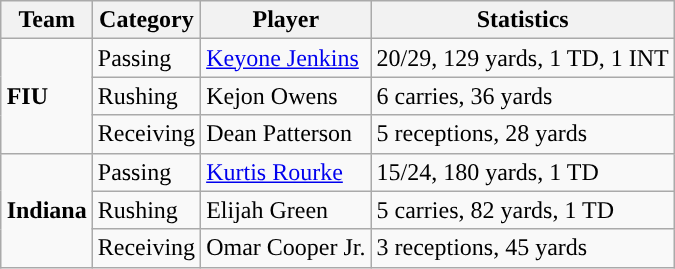<table class="wikitable" style="float: right;">
<tr>
<th>Team</th>
<th>Category</th>
<th>Player</th>
<th>Statistics</th>
</tr>
<tr>
<td rowspan=3><strong>FIU</strong></td>
<td>Passing</td>
<td><a href='#'>Keyone Jenkins</a></td>
<td>20/29, 129 yards, 1 TD, 1 INT</td>
</tr>
<tr>
<td>Rushing</td>
<td>Kejon Owens</td>
<td>6 carries, 36 yards</td>
</tr>
<tr>
<td>Receiving</td>
<td>Dean Patterson</td>
<td>5 receptions, 28 yards</td>
</tr>
<tr>
<td rowspan=3><strong>Indiana</strong></td>
<td>Passing</td>
<td><a href='#'>Kurtis Rourke</a></td>
<td>15/24, 180 yards, 1 TD</td>
</tr>
<tr>
<td>Rushing</td>
<td>Elijah Green</td>
<td>5 carries, 82 yards, 1 TD</td>
</tr>
<tr>
<td>Receiving</td>
<td>Omar Cooper Jr.</td>
<td>3 receptions, 45 yards</td>
</tr>
</table>
